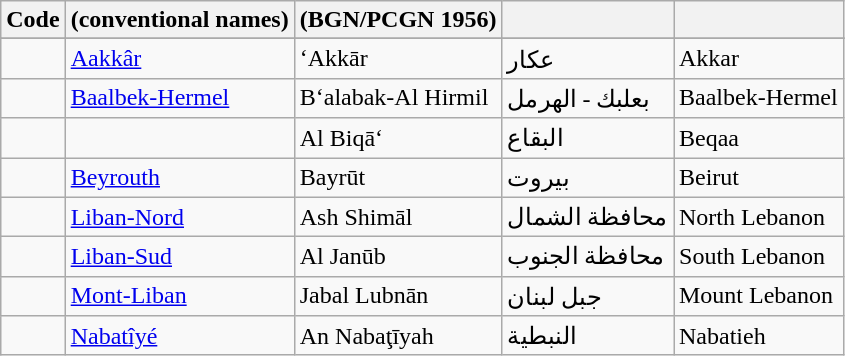<table class="wikitable sortable">
<tr>
<th>Code</th>
<th> (conventional names)</th>
<th> (BGN/PCGN 1956)</th>
<th> </th>
<th> </th>
</tr>
<tr>
</tr>
<tr>
<td></td>
<td><a href='#'>Aakkâr</a></td>
<td>‘Akkār</td>
<td>عكار</td>
<td>Akkar</td>
</tr>
<tr>
<td></td>
<td><a href='#'>Baalbek-Hermel</a></td>
<td>B‘alabak-Al Hirmil</td>
<td>بعلبك - الهرمل</td>
<td>Baalbek-Hermel</td>
</tr>
<tr>
<td></td>
<td></td>
<td>Al Biqā‘</td>
<td>البقاع</td>
<td>Beqaa</td>
</tr>
<tr>
<td></td>
<td><a href='#'>Beyrouth</a></td>
<td>Bayrūt</td>
<td>بيروت</td>
<td>Beirut</td>
</tr>
<tr>
<td></td>
<td><a href='#'>Liban-Nord</a></td>
<td>Ash Shimāl</td>
<td>محافظة الشمال</td>
<td>North Lebanon</td>
</tr>
<tr>
<td></td>
<td><a href='#'>Liban-Sud</a></td>
<td>Al Janūb</td>
<td>محافظة الجنوب</td>
<td>South Lebanon</td>
</tr>
<tr>
<td></td>
<td><a href='#'>Mont-Liban</a></td>
<td>Jabal Lubnān</td>
<td>جبل لبنان</td>
<td>Mount Lebanon</td>
</tr>
<tr>
<td></td>
<td><a href='#'>Nabatîyé</a></td>
<td>An Nabaţīyah</td>
<td>النبطية</td>
<td>Nabatieh</td>
</tr>
</table>
